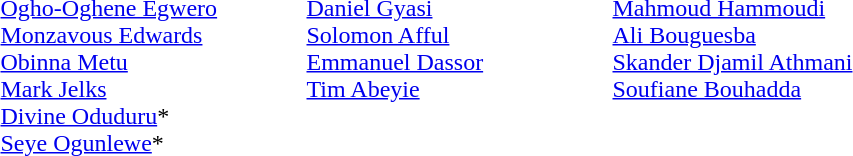<table>
<tr>
<td width=200 valign=top><em></em><br><a href='#'>Ogho-Oghene Egwero</a><br><a href='#'>Monzavous Edwards</a><br><a href='#'>Obinna Metu</a><br><a href='#'>Mark Jelks</a><br><a href='#'>Divine Oduduru</a>*<br><a href='#'>Seye Ogunlewe</a>*</td>
<td width=200 valign=top><em></em><br><a href='#'>Daniel Gyasi</a><br><a href='#'>Solomon Afful</a><br><a href='#'>Emmanuel Dassor</a><br><a href='#'>Tim Abeyie</a></td>
<td width=200 valign=top><em></em><br><a href='#'>Mahmoud Hammoudi</a><br><a href='#'>Ali Bouguesba</a><br><a href='#'>Skander Djamil Athmani</a><br><a href='#'>Soufiane Bouhadda</a></td>
</tr>
</table>
